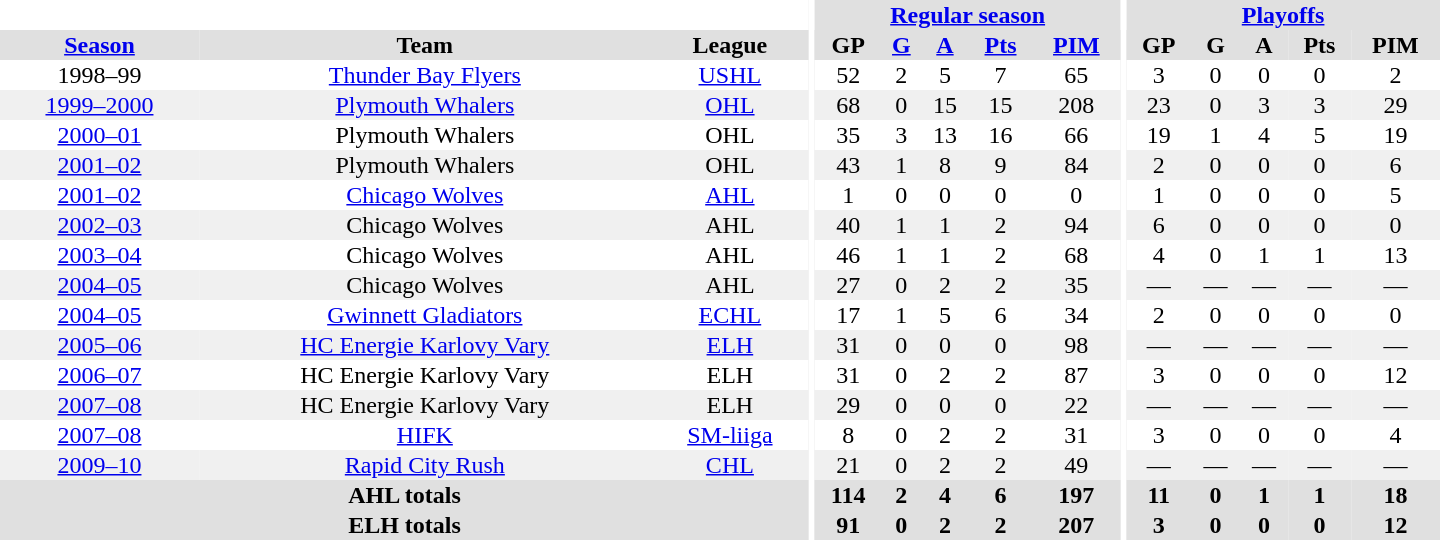<table border="0" cellpadding="1" cellspacing="0" style="text-align:center; width:60em">
<tr bgcolor="#e0e0e0">
<th colspan="3" bgcolor="#ffffff"></th>
<th rowspan="99" bgcolor="#ffffff"></th>
<th colspan="5"><a href='#'>Regular season</a></th>
<th rowspan="99" bgcolor="#ffffff"></th>
<th colspan="5"><a href='#'>Playoffs</a></th>
</tr>
<tr bgcolor="#e0e0e0">
<th><a href='#'>Season</a></th>
<th>Team</th>
<th>League</th>
<th>GP</th>
<th><a href='#'>G</a></th>
<th><a href='#'>A</a></th>
<th><a href='#'>Pts</a></th>
<th><a href='#'>PIM</a></th>
<th>GP</th>
<th>G</th>
<th>A</th>
<th>Pts</th>
<th>PIM</th>
</tr>
<tr>
<td>1998–99</td>
<td><a href='#'>Thunder Bay Flyers</a></td>
<td><a href='#'>USHL</a></td>
<td>52</td>
<td>2</td>
<td>5</td>
<td>7</td>
<td>65</td>
<td>3</td>
<td>0</td>
<td>0</td>
<td>0</td>
<td>2</td>
</tr>
<tr bgcolor="#f0f0f0">
<td><a href='#'>1999–2000</a></td>
<td><a href='#'>Plymouth Whalers</a></td>
<td><a href='#'>OHL</a></td>
<td>68</td>
<td>0</td>
<td>15</td>
<td>15</td>
<td>208</td>
<td>23</td>
<td>0</td>
<td>3</td>
<td>3</td>
<td>29</td>
</tr>
<tr>
<td><a href='#'>2000–01</a></td>
<td>Plymouth Whalers</td>
<td>OHL</td>
<td>35</td>
<td>3</td>
<td>13</td>
<td>16</td>
<td>66</td>
<td>19</td>
<td>1</td>
<td>4</td>
<td>5</td>
<td>19</td>
</tr>
<tr bgcolor="#f0f0f0">
<td><a href='#'>2001–02</a></td>
<td>Plymouth Whalers</td>
<td>OHL</td>
<td>43</td>
<td>1</td>
<td>8</td>
<td>9</td>
<td>84</td>
<td>2</td>
<td>0</td>
<td>0</td>
<td>0</td>
<td>6</td>
</tr>
<tr>
<td><a href='#'>2001–02</a></td>
<td><a href='#'>Chicago Wolves</a></td>
<td><a href='#'>AHL</a></td>
<td>1</td>
<td>0</td>
<td>0</td>
<td>0</td>
<td>0</td>
<td>1</td>
<td>0</td>
<td>0</td>
<td>0</td>
<td>5</td>
</tr>
<tr bgcolor="#f0f0f0">
<td><a href='#'>2002–03</a></td>
<td>Chicago Wolves</td>
<td>AHL</td>
<td>40</td>
<td>1</td>
<td>1</td>
<td>2</td>
<td>94</td>
<td>6</td>
<td>0</td>
<td>0</td>
<td>0</td>
<td>0</td>
</tr>
<tr>
<td><a href='#'>2003–04</a></td>
<td>Chicago Wolves</td>
<td>AHL</td>
<td>46</td>
<td>1</td>
<td>1</td>
<td>2</td>
<td>68</td>
<td>4</td>
<td>0</td>
<td>1</td>
<td>1</td>
<td>13</td>
</tr>
<tr bgcolor="#f0f0f0">
<td><a href='#'>2004–05</a></td>
<td>Chicago Wolves</td>
<td>AHL</td>
<td>27</td>
<td>0</td>
<td>2</td>
<td>2</td>
<td>35</td>
<td>—</td>
<td>—</td>
<td>—</td>
<td>—</td>
<td>—</td>
</tr>
<tr>
<td><a href='#'>2004–05</a></td>
<td><a href='#'>Gwinnett Gladiators</a></td>
<td><a href='#'>ECHL</a></td>
<td>17</td>
<td>1</td>
<td>5</td>
<td>6</td>
<td>34</td>
<td>2</td>
<td>0</td>
<td>0</td>
<td>0</td>
<td>0</td>
</tr>
<tr bgcolor="#f0f0f0">
<td><a href='#'>2005–06</a></td>
<td><a href='#'>HC Energie Karlovy Vary</a></td>
<td><a href='#'>ELH</a></td>
<td>31</td>
<td>0</td>
<td>0</td>
<td>0</td>
<td>98</td>
<td>—</td>
<td>—</td>
<td>—</td>
<td>—</td>
<td>—</td>
</tr>
<tr>
<td><a href='#'>2006–07</a></td>
<td>HC Energie Karlovy Vary</td>
<td>ELH</td>
<td>31</td>
<td>0</td>
<td>2</td>
<td>2</td>
<td>87</td>
<td>3</td>
<td>0</td>
<td>0</td>
<td>0</td>
<td>12</td>
</tr>
<tr bgcolor="#f0f0f0">
<td><a href='#'>2007–08</a></td>
<td>HC Energie Karlovy Vary</td>
<td>ELH</td>
<td>29</td>
<td>0</td>
<td>0</td>
<td>0</td>
<td>22</td>
<td>—</td>
<td>—</td>
<td>—</td>
<td>—</td>
<td>—</td>
</tr>
<tr>
<td><a href='#'>2007–08</a></td>
<td><a href='#'>HIFK</a></td>
<td><a href='#'>SM-liiga</a></td>
<td>8</td>
<td>0</td>
<td>2</td>
<td>2</td>
<td>31</td>
<td>3</td>
<td>0</td>
<td>0</td>
<td>0</td>
<td>4</td>
</tr>
<tr bgcolor="#f0f0f0">
<td><a href='#'>2009–10</a></td>
<td><a href='#'>Rapid City Rush</a></td>
<td><a href='#'>CHL</a></td>
<td>21</td>
<td>0</td>
<td>2</td>
<td>2</td>
<td>49</td>
<td>—</td>
<td>—</td>
<td>—</td>
<td>—</td>
<td>—</td>
</tr>
<tr bgcolor="#e0e0e0">
<th colspan="3">AHL totals</th>
<th>114</th>
<th>2</th>
<th>4</th>
<th>6</th>
<th>197</th>
<th>11</th>
<th>0</th>
<th>1</th>
<th>1</th>
<th>18</th>
</tr>
<tr bgcolor="#e0e0e0">
<th colspan="3">ELH totals</th>
<th>91</th>
<th>0</th>
<th>2</th>
<th>2</th>
<th>207</th>
<th>3</th>
<th>0</th>
<th>0</th>
<th>0</th>
<th>12</th>
</tr>
</table>
